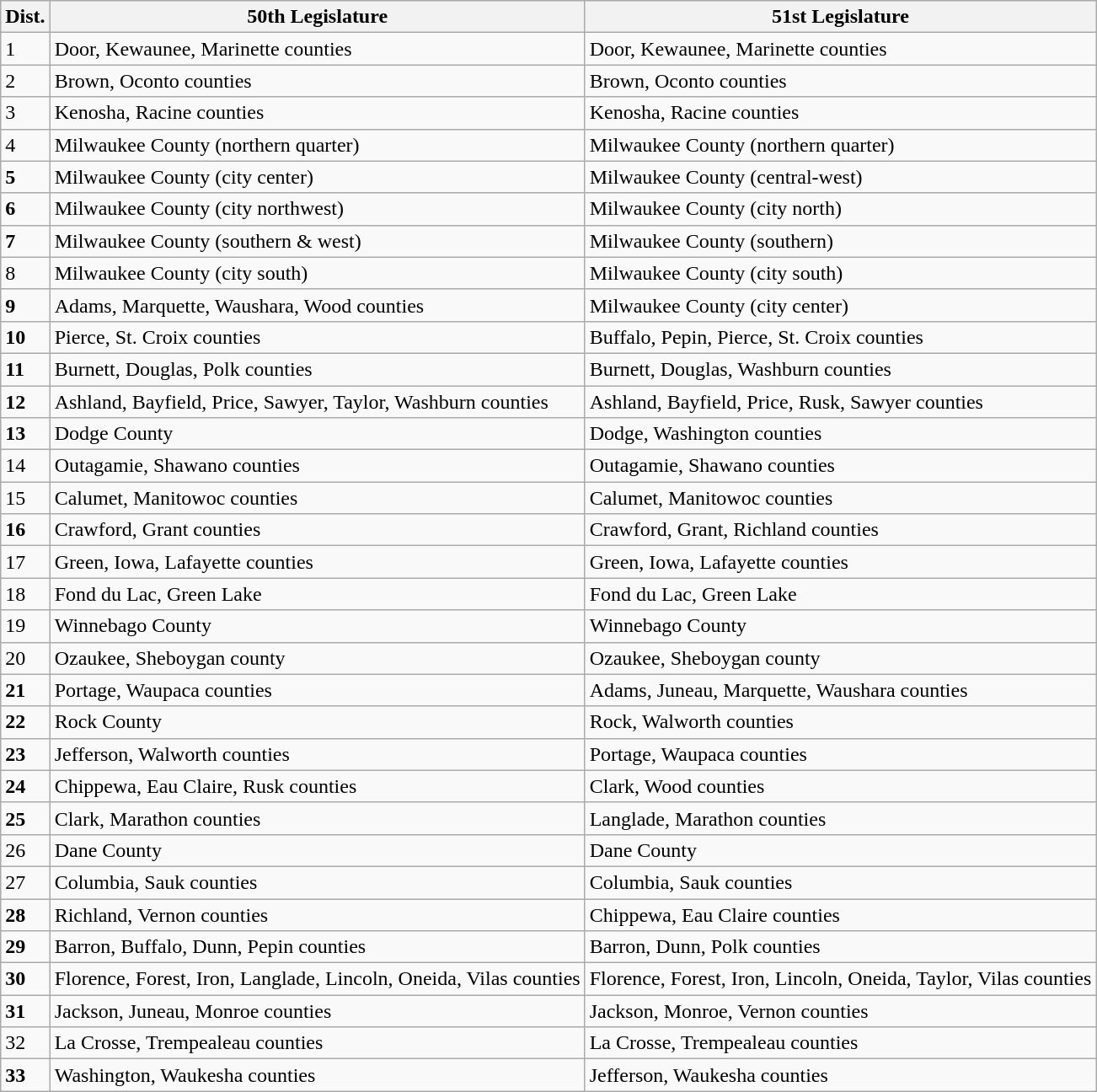<table class="wikitable">
<tr>
<th>Dist.</th>
<th>50th Legislature</th>
<th>51st Legislature</th>
</tr>
<tr>
<td>1</td>
<td>Door, Kewaunee, Marinette counties</td>
<td>Door, Kewaunee, Marinette counties</td>
</tr>
<tr>
<td>2</td>
<td>Brown, Oconto counties</td>
<td>Brown, Oconto counties</td>
</tr>
<tr>
<td>3</td>
<td>Kenosha, Racine counties</td>
<td>Kenosha, Racine counties</td>
</tr>
<tr>
<td>4</td>
<td>Milwaukee County (northern quarter)</td>
<td>Milwaukee County (northern quarter)</td>
</tr>
<tr>
<td><strong>5</strong></td>
<td>Milwaukee County (city center)</td>
<td>Milwaukee County (central-west)</td>
</tr>
<tr>
<td><strong>6</strong></td>
<td>Milwaukee County (city northwest)</td>
<td>Milwaukee County (city north)</td>
</tr>
<tr>
<td><strong>7</strong></td>
<td>Milwaukee County (southern & west)</td>
<td>Milwaukee County (southern)</td>
</tr>
<tr>
<td>8</td>
<td>Milwaukee County (city south)</td>
<td>Milwaukee County (city south)</td>
</tr>
<tr>
<td><strong>9</strong></td>
<td>Adams, Marquette, Waushara, Wood counties</td>
<td>Milwaukee County (city center)</td>
</tr>
<tr>
<td><strong>10</strong></td>
<td>Pierce, St. Croix counties</td>
<td>Buffalo, Pepin, Pierce, St. Croix counties</td>
</tr>
<tr>
<td><strong>11</strong></td>
<td>Burnett, Douglas, Polk counties</td>
<td>Burnett, Douglas, Washburn counties</td>
</tr>
<tr>
<td><strong>12</strong></td>
<td>Ashland, Bayfield, Price, Sawyer, Taylor, Washburn counties</td>
<td>Ashland, Bayfield, Price, Rusk, Sawyer counties</td>
</tr>
<tr>
<td><strong>13</strong></td>
<td>Dodge County</td>
<td>Dodge, Washington counties</td>
</tr>
<tr>
<td>14</td>
<td>Outagamie, Shawano counties</td>
<td>Outagamie, Shawano counties</td>
</tr>
<tr>
<td>15</td>
<td>Calumet, Manitowoc counties</td>
<td>Calumet, Manitowoc counties</td>
</tr>
<tr>
<td><strong>16</strong></td>
<td>Crawford, Grant counties</td>
<td>Crawford, Grant, Richland counties</td>
</tr>
<tr>
<td>17</td>
<td>Green, Iowa, Lafayette counties</td>
<td>Green, Iowa, Lafayette counties</td>
</tr>
<tr>
<td>18</td>
<td>Fond du Lac, Green Lake</td>
<td>Fond du Lac, Green Lake</td>
</tr>
<tr>
<td>19</td>
<td>Winnebago County</td>
<td>Winnebago County</td>
</tr>
<tr>
<td>20</td>
<td>Ozaukee, Sheboygan county</td>
<td>Ozaukee, Sheboygan county</td>
</tr>
<tr>
<td><strong>21</strong></td>
<td>Portage, Waupaca counties</td>
<td>Adams, Juneau, Marquette, Waushara counties</td>
</tr>
<tr>
<td><strong>22</strong></td>
<td>Rock County</td>
<td>Rock, Walworth counties</td>
</tr>
<tr>
<td><strong>23</strong></td>
<td>Jefferson, Walworth counties</td>
<td>Portage, Waupaca counties</td>
</tr>
<tr>
<td><strong>24</strong></td>
<td>Chippewa, Eau Claire, Rusk counties</td>
<td>Clark, Wood counties</td>
</tr>
<tr>
<td><strong>25</strong></td>
<td>Clark, Marathon counties</td>
<td>Langlade, Marathon counties</td>
</tr>
<tr>
<td>26</td>
<td>Dane County</td>
<td>Dane County</td>
</tr>
<tr>
<td>27</td>
<td>Columbia, Sauk counties</td>
<td>Columbia, Sauk counties</td>
</tr>
<tr>
<td><strong>28</strong></td>
<td>Richland, Vernon counties</td>
<td>Chippewa, Eau Claire counties</td>
</tr>
<tr>
<td><strong>29</strong></td>
<td>Barron, Buffalo, Dunn, Pepin counties</td>
<td>Barron, Dunn, Polk counties</td>
</tr>
<tr>
<td><strong>30</strong></td>
<td>Florence, Forest, Iron, Langlade, Lincoln, Oneida, Vilas counties</td>
<td>Florence, Forest, Iron, Lincoln, Oneida, Taylor, Vilas counties</td>
</tr>
<tr>
<td><strong>31</strong></td>
<td>Jackson, Juneau, Monroe counties</td>
<td>Jackson, Monroe, Vernon counties</td>
</tr>
<tr>
<td>32</td>
<td>La Crosse, Trempealeau counties</td>
<td>La Crosse, Trempealeau counties</td>
</tr>
<tr>
<td><strong>33</strong></td>
<td>Washington, Waukesha counties</td>
<td>Jefferson, Waukesha counties</td>
</tr>
</table>
